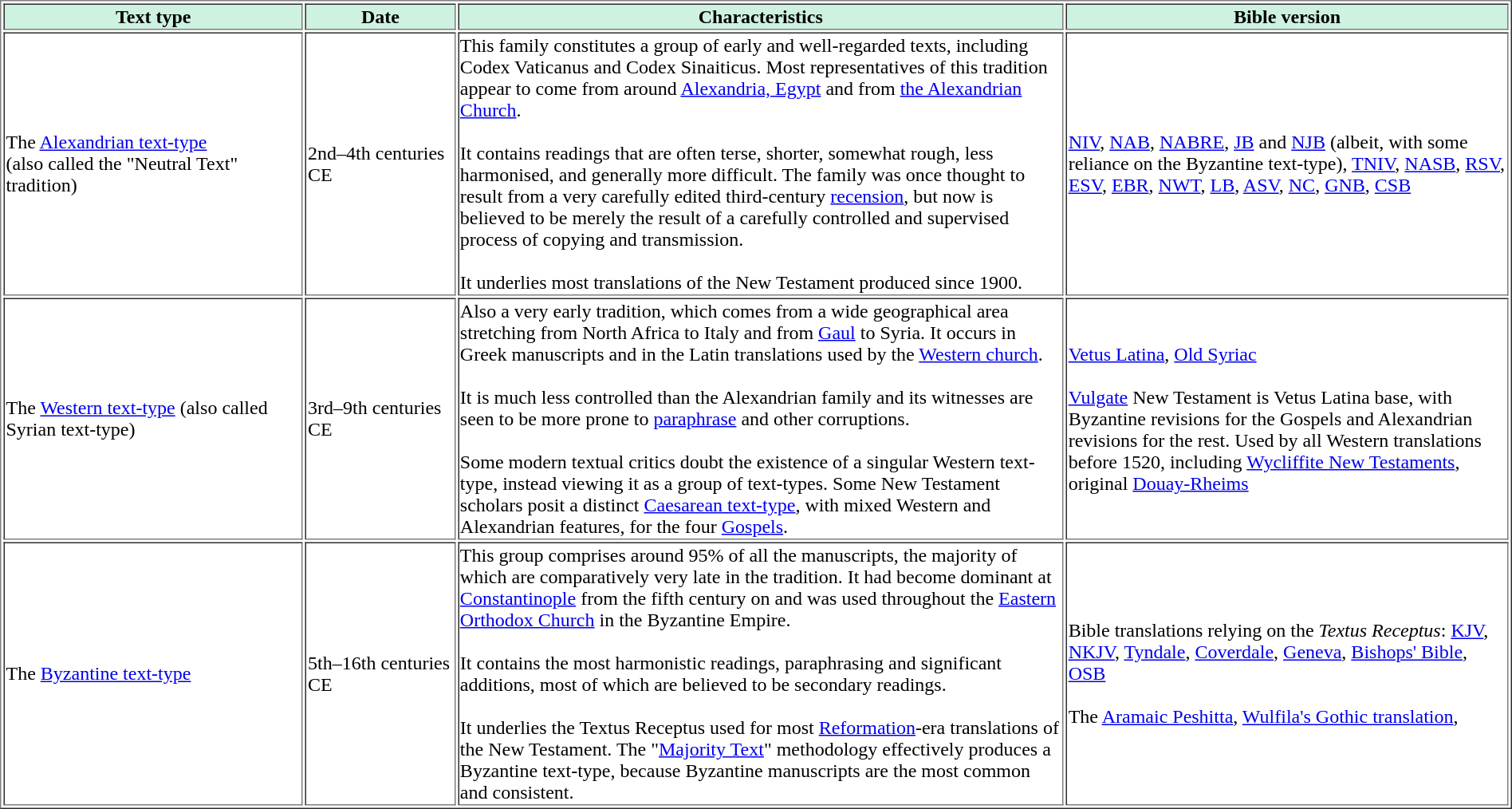<table border="1" style="margin:auto; width:100%">
<tr style="background:#cef2e0; text-align:center;">
<th width="20%">Text type</th>
<th width=" 10%">Date</th>
<th>Characteristics</th>
<th>Bible version</th>
</tr>
<tr>
<td>The <a href='#'>Alexandrian text-type</a><br>(also called the "Neutral Text" tradition)</td>
<td>2nd–4th centuries CE</td>
<td>This family constitutes a group of early and well-regarded texts, including Codex Vaticanus and Codex Sinaiticus. Most representatives of this tradition appear to come from around <a href='#'>Alexandria, Egypt</a> and from <a href='#'>the Alexandrian Church</a>. <br><br>It contains readings that are often terse, shorter, somewhat rough, less harmonised, and generally more difficult. The family was once thought to result from a very carefully edited third-century <a href='#'>recension</a>, but now is believed to be merely the result of a carefully controlled and supervised process of copying and transmission. <br><br>It underlies most translations of the New Testament produced since 1900.</td>
<td><a href='#'>NIV</a>, <a href='#'>NAB</a>, <a href='#'>NABRE</a>,  <a href='#'>JB</a> and <a href='#'>NJB</a> (albeit, with some reliance on the Byzantine text-type), <a href='#'>TNIV</a>, <a href='#'>NASB</a>, <a href='#'>RSV</a>, <a href='#'>ESV</a>, <a href='#'>EBR</a>, <a href='#'>NWT</a>, <a href='#'>LB</a>, <a href='#'>ASV</a>, <a href='#'>NC</a>, <a href='#'>GNB</a>, <a href='#'>CSB</a></td>
</tr>
<tr>
<td>The <a href='#'>Western text-type</a> (also called Syrian text-type)</td>
<td>3rd–9th centuries CE</td>
<td>Also a very early tradition, which comes from a wide geographical area stretching from North Africa to Italy and from <a href='#'>Gaul</a> to Syria. It occurs in Greek manuscripts and in the Latin translations used by the <a href='#'>Western church</a>. <br><br>It is much less controlled than the Alexandrian family and its witnesses are seen to be more prone to <a href='#'>paraphrase</a> and other corruptions. <br><br>Some modern textual critics doubt the existence of a singular Western text-type, instead viewing it as a group of text-types. Some New Testament scholars posit a distinct <a href='#'>Caesarean text-type</a>, with mixed Western and Alexandrian features, for the four <a href='#'>Gospels</a>.</td>
<td><a href='#'>Vetus Latina</a>, <a href='#'>Old Syriac</a><br><br><a href='#'>Vulgate</a> New Testament is Vetus Latina base, with Byzantine revisions for the Gospels and Alexandrian revisions for the rest. Used by all Western translations before 1520, including <a href='#'>Wycliffite New Testaments</a>, original <a href='#'>Douay-Rheims</a></td>
</tr>
<tr>
<td>The <a href='#'>Byzantine text-type</a></td>
<td>5th–16th centuries CE</td>
<td>This group comprises around 95% of all the manuscripts, the majority of which are comparatively very late in the tradition. It had become dominant at <a href='#'>Constantinople</a> from the fifth century on and was used throughout the <a href='#'>Eastern Orthodox Church</a> in the Byzantine Empire. <br><br>It contains the most harmonistic readings, paraphrasing and significant additions, most of which are believed to be secondary readings. <br><br>It underlies the Textus Receptus used for most <a href='#'>Reformation</a>-era translations of the New Testament. The "<a href='#'>Majority Text</a>" methodology effectively produces a Byzantine text-type, because Byzantine manuscripts are the most common and consistent.</td>
<td>Bible translations relying on the <em>Textus Receptus</em>: <a href='#'>KJV</a>, <a href='#'>NKJV</a>, <a href='#'>Tyndale</a>, <a href='#'>Coverdale</a>, <a href='#'>Geneva</a>, <a href='#'>Bishops' Bible</a>, <a href='#'>OSB</a><br><br>The <a href='#'>Aramaic Peshitta</a>, <a href='#'>Wulfila's Gothic translation</a>,</td>
</tr>
</table>
